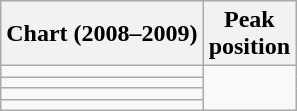<table class="wikitable">
<tr>
<th>Chart (2008–2009)</th>
<th>Peak<br>position</th>
</tr>
<tr>
<td></td>
</tr>
<tr>
<td></td>
</tr>
<tr>
<td></td>
</tr>
<tr>
<td></td>
</tr>
</table>
